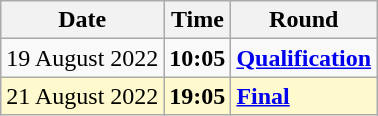<table class="wikitable">
<tr>
<th>Date</th>
<th>Time</th>
<th>Round</th>
</tr>
<tr>
<td>19 August 2022</td>
<td><strong>10:05</strong></td>
<td><strong><a href='#'>Qualification</a></strong></td>
</tr>
<tr style=background:lemonchiffon>
<td>21 August 2022</td>
<td><strong>19:05</strong></td>
<td><strong><a href='#'>Final</a></strong></td>
</tr>
</table>
